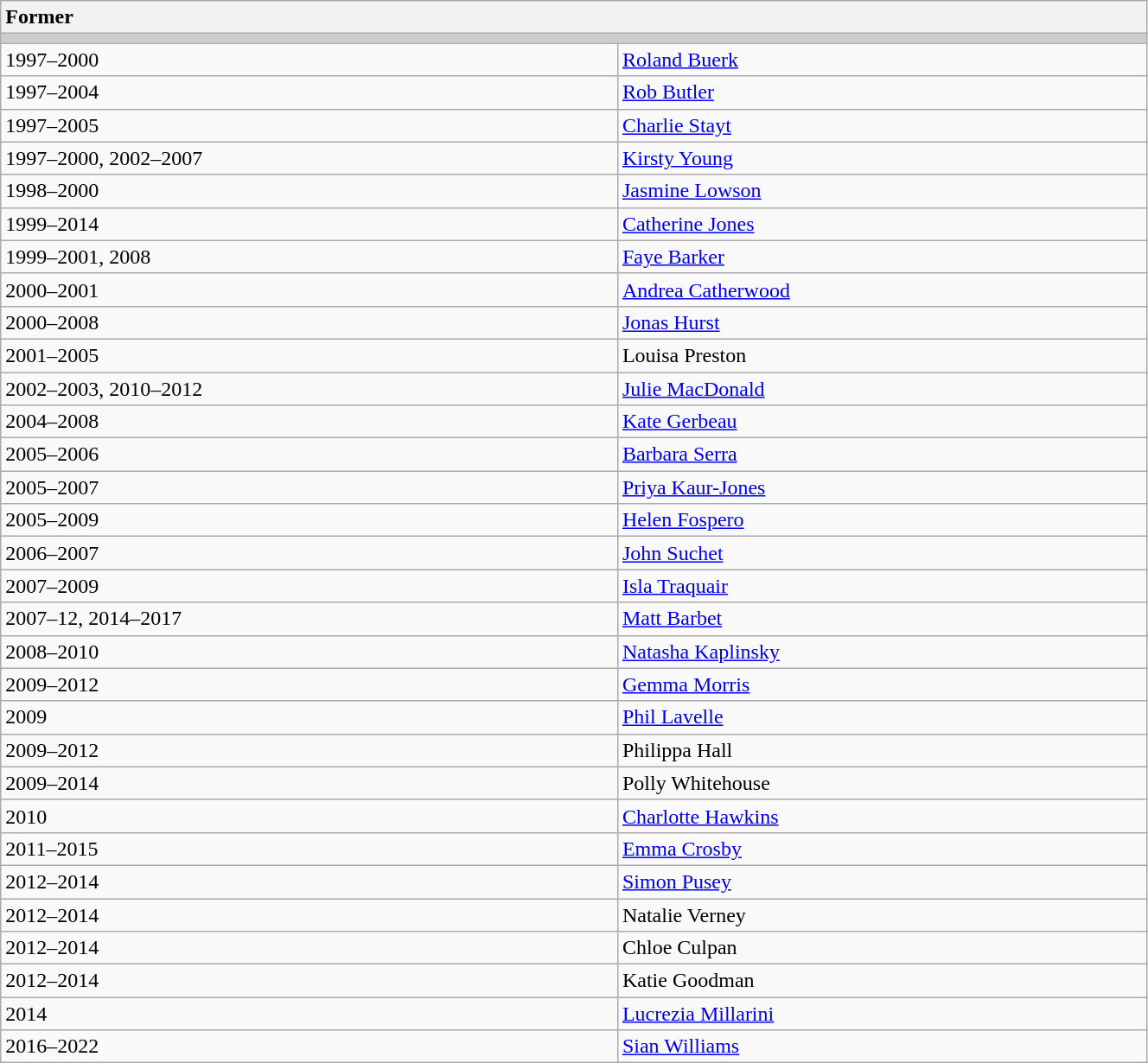<table class="wikitable collapsible collapsed" style="width:70%;">
<tr>
<th colspan="3" style="text-align:left;">Former</th>
</tr>
<tr style="background:#ccc;">
<td colspan="2"></td>
</tr>
<tr>
<td>1997–2000</td>
<td><a href='#'>Roland Buerk</a></td>
</tr>
<tr>
<td>1997–2004</td>
<td><a href='#'>Rob Butler</a></td>
</tr>
<tr>
<td>1997–2005</td>
<td><a href='#'>Charlie Stayt</a></td>
</tr>
<tr>
<td>1997–2000, 2002–2007</td>
<td><a href='#'>Kirsty Young</a></td>
</tr>
<tr>
<td>1998–2000</td>
<td><a href='#'>Jasmine Lowson</a></td>
</tr>
<tr>
<td>1999–2014</td>
<td><a href='#'>Catherine Jones</a></td>
</tr>
<tr>
<td>1999–2001, 2008</td>
<td><a href='#'>Faye Barker</a></td>
</tr>
<tr>
<td>2000–2001</td>
<td><a href='#'>Andrea Catherwood</a></td>
</tr>
<tr>
<td>2000–2008</td>
<td><a href='#'>Jonas Hurst</a></td>
</tr>
<tr>
<td>2001–2005</td>
<td>Louisa Preston</td>
</tr>
<tr>
<td>2002–2003, 2010–2012</td>
<td><a href='#'>Julie MacDonald</a></td>
</tr>
<tr>
<td>2004–2008</td>
<td><a href='#'>Kate Gerbeau</a></td>
</tr>
<tr>
<td>2005–2006</td>
<td><a href='#'>Barbara Serra</a></td>
</tr>
<tr>
<td>2005–2007</td>
<td><a href='#'>Priya Kaur-Jones</a></td>
</tr>
<tr>
<td>2005–2009</td>
<td><a href='#'>Helen Fospero</a></td>
</tr>
<tr>
<td>2006–2007</td>
<td><a href='#'>John Suchet</a></td>
</tr>
<tr>
<td>2007–2009</td>
<td><a href='#'>Isla Traquair</a></td>
</tr>
<tr>
<td>2007–12, 2014–2017</td>
<td><a href='#'>Matt Barbet</a></td>
</tr>
<tr>
<td>2008–2010</td>
<td><a href='#'>Natasha Kaplinsky</a></td>
</tr>
<tr>
<td>2009–2012</td>
<td><a href='#'>Gemma Morris</a></td>
</tr>
<tr>
<td>2009</td>
<td><a href='#'>Phil Lavelle</a></td>
</tr>
<tr>
<td>2009–2012</td>
<td>Philippa Hall</td>
</tr>
<tr>
<td>2009–2014</td>
<td>Polly Whitehouse</td>
</tr>
<tr>
<td>2010</td>
<td><a href='#'>Charlotte Hawkins</a></td>
</tr>
<tr>
<td>2011–2015</td>
<td><a href='#'>Emma Crosby</a></td>
</tr>
<tr>
<td>2012–2014</td>
<td><a href='#'>Simon Pusey</a></td>
</tr>
<tr>
<td>2012–2014</td>
<td>Natalie Verney</td>
</tr>
<tr>
<td>2012–2014</td>
<td>Chloe Culpan</td>
</tr>
<tr>
<td>2012–2014</td>
<td>Katie Goodman</td>
</tr>
<tr>
<td>2014</td>
<td><a href='#'>Lucrezia Millarini</a></td>
</tr>
<tr>
<td>2016–2022</td>
<td><a href='#'>Sian Williams</a></td>
</tr>
</table>
